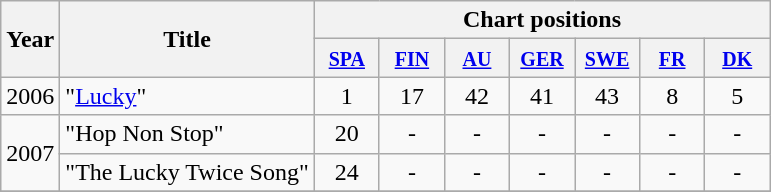<table class="wikitable">
<tr>
<th rowspan="2">Year</th>
<th rowspan="2">Title</th>
<th colspan="7">Chart positions</th>
</tr>
<tr>
<th width="36"><small><a href='#'>SPA</a></small></th>
<th width="36"><small><a href='#'>FIN</a></small></th>
<th width="36"><small><a href='#'>AU</a></small></th>
<th width="36"><small><a href='#'>GER</a></small></th>
<th width="36"><small><a href='#'>SWE</a></small></th>
<th width="36"><small><a href='#'>FR</a></small></th>
<th width="36"><small><a href='#'>DK</a></small></th>
</tr>
<tr>
<td>2006</td>
<td>"<a href='#'>Lucky</a>"</td>
<td style="text-align:center;">1</td>
<td style="text-align:center;">17</td>
<td style="text-align:center;">42</td>
<td style="text-align:center;">41</td>
<td style="text-align:center;">43</td>
<td style="text-align:center;">8</td>
<td style="text-align:center;">5</td>
</tr>
<tr>
<td rowspan="2">2007</td>
<td>"Hop Non Stop"</td>
<td style="text-align:center;">20</td>
<td style="text-align:center;">-</td>
<td style="text-align:center;">-</td>
<td style="text-align:center;">-</td>
<td style="text-align:center;">-</td>
<td style="text-align:center;">-</td>
<td style="text-align:center;">-</td>
</tr>
<tr>
<td>"The Lucky Twice Song"</td>
<td style="text-align:center;">24</td>
<td style="text-align:center;">-</td>
<td style="text-align:center;">-</td>
<td style="text-align:center;">-</td>
<td style="text-align:center;">-</td>
<td style="text-align:center;">-</td>
<td style="text-align:center;">-</td>
</tr>
<tr>
</tr>
</table>
